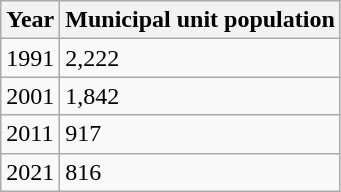<table class=wikitable>
<tr>
<th>Year</th>
<th>Municipal unit population</th>
</tr>
<tr>
<td>1991</td>
<td>2,222</td>
</tr>
<tr>
<td>2001</td>
<td>1,842</td>
</tr>
<tr>
<td>2011</td>
<td>917</td>
</tr>
<tr>
<td>2021</td>
<td>816</td>
</tr>
</table>
